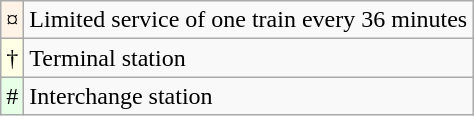<table class="wikitable">
<tr>
<td style="background-color:#FFF2E6">¤</td>
<td>Limited service of one train every 36 minutes</td>
</tr>
<tr>
<td style="background-color:#FFFFE6">†</td>
<td>Terminal station</td>
</tr>
<tr>
<td style="background-color:#E6FFE6">#</td>
<td>Interchange station</td>
</tr>
</table>
